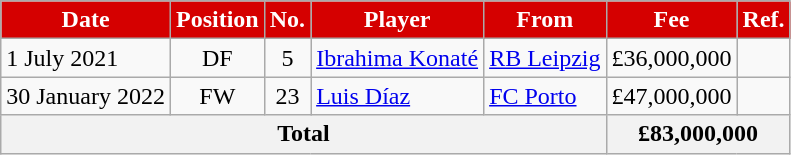<table class="wikitable sortable">
<tr>
<th style="background:#d50000; color:white;"><strong>Date</strong></th>
<th style="background:#d50000; color:white;"><strong>Position</strong></th>
<th style="background:#d50000; color:white;"><strong>No.</strong></th>
<th style="background:#d50000; color:white;"><strong>Player</strong></th>
<th style="background:#d50000; color:white;"><strong>From</strong></th>
<th style="background:#d50000; color:white;"><strong>Fee</strong></th>
<th style="background:#d50000; color:white;"><strong>Ref.</strong></th>
</tr>
<tr>
<td>1 July 2021</td>
<td style="text-align:center;">DF</td>
<td style="text-align:center;">5</td>
<td style="text-align:left;"> <a href='#'>Ibrahima Konaté</a></td>
<td style="text-align:left;"> <a href='#'>RB Leipzig</a></td>
<td>£36,000,000</td>
<td></td>
</tr>
<tr>
<td>30 January 2022</td>
<td style="text-align:center;">FW</td>
<td style="text-align:center;">23</td>
<td style="text-align:left;"> <a href='#'>Luis Díaz</a></td>
<td style="text-align:left;"> <a href='#'>FC Porto</a></td>
<td>£47,000,000</td>
<td></td>
</tr>
<tr>
<th colspan="5">Total</th>
<th colspan="2">£83,000,000</th>
</tr>
</table>
